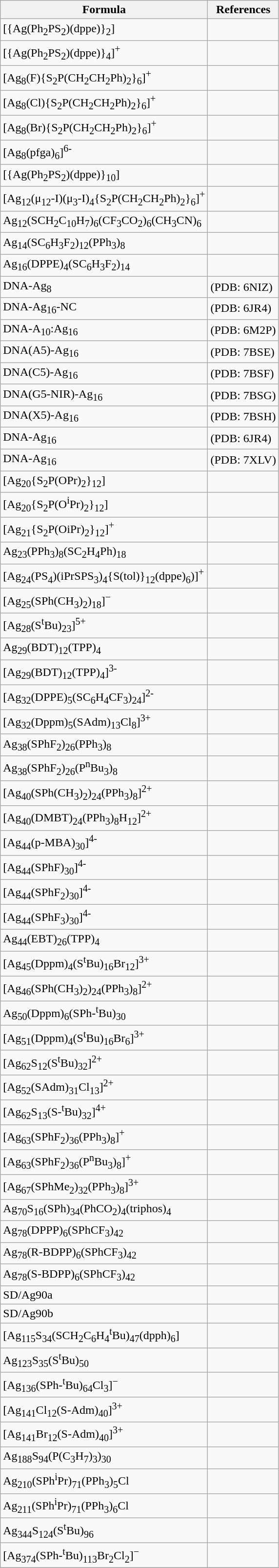<table class="wikitable">
<tr>
<th>Formula</th>
<th>References</th>
</tr>
<tr>
<td>[{Ag(Ph<sub>2</sub>PS<sub>2</sub>)(dppe)}<sub>2</sub>]</td>
<td></td>
</tr>
<tr>
<td>[{Ag(Ph<sub>2</sub>PS<sub>2</sub>)(dppe)}<sub>4</sub>]<sup>+</sup></td>
<td></td>
</tr>
<tr>
<td>[Ag<sub>8</sub>(F){S<sub>2</sub>P(CH<sub>2</sub>CH<sub>2</sub>Ph)<sub>2</sub>}<sub>6</sub>]<sup>+</sup></td>
<td></td>
</tr>
<tr>
<td>[Ag<sub>8</sub>(Cl){S<sub>2</sub>P(CH<sub>2</sub>CH<sub>2</sub>Ph)<sub>2</sub>}<sub>6</sub>]<sup>+</sup></td>
<td></td>
</tr>
<tr>
<td>[Ag<sub>8</sub>(Br){S<sub>2</sub>P(CH<sub>2</sub>CH<sub>2</sub>Ph)<sub>2</sub>}<sub>6</sub>]<sup>+</sup></td>
<td></td>
</tr>
<tr>
<td>[Ag<sub>8</sub>(pfga)<sub>6</sub>]<sup>6-</sup></td>
<td></td>
</tr>
<tr>
<td>[{Ag(Ph<sub>2</sub>PS<sub>2</sub>)(dppe)}<sub>10</sub>]</td>
<td></td>
</tr>
<tr>
<td>[Ag<sub>12</sub>(μ<sub>12</sub>-I)(μ<sub>3</sub>-I)<sub>4</sub>{S<sub>2</sub>P(CH<sub>2</sub>CH<sub>2</sub>Ph)<sub>2</sub>}<sub>6</sub>]<sup>+</sup></td>
<td></td>
</tr>
<tr>
<td>Ag<sub>12</sub>(SCH<sub>2</sub>C<sub>10</sub>H<sub>7</sub>)<sub>6</sub>(CF<sub>3</sub>CO<sub>2</sub>)<sub>6</sub>(CH<sub>3</sub>CN)<sub>6</sub></td>
<td></td>
</tr>
<tr>
<td>Ag<sub>14</sub>(SC<sub>6</sub>H<sub>3</sub>F<sub>2</sub>)<sub>12</sub>(PPh<sub>3</sub>)<sub>8</sub></td>
<td></td>
</tr>
<tr>
<td>Ag<sub>16</sub>(DPPE)<sub>4</sub>(SC<sub>6</sub>H<sub>3</sub>F<sub>2</sub>)<sub>14</sub></td>
<td></td>
</tr>
<tr>
<td>DNA-Ag<sub>8</sub></td>
<td> (PDB: 6NIZ)</td>
</tr>
<tr>
<td>DNA-Ag<sub>16</sub>-NC</td>
<td> (PDB: 6JR4)</td>
</tr>
<tr>
<td>DNA-A<sub>10</sub>:Ag<sub>16</sub></td>
<td> (PDB: 6M2P)</td>
</tr>
<tr>
<td>DNA(A5)-Ag<sub>16</sub></td>
<td> (PDB: 7BSE)</td>
</tr>
<tr>
<td>DNA(C5)-Ag<sub>16</sub></td>
<td> (PDB: 7BSF)</td>
</tr>
<tr>
<td>DNA(G5-NIR)-Ag<sub>16</sub></td>
<td> (PDB: 7BSG)</td>
</tr>
<tr>
<td>DNA(X5)-Ag<sub>16</sub></td>
<td> (PDB: 7BSH)</td>
</tr>
<tr>
<td>DNA-Ag<sub>16</sub></td>
<td> (PDB: 6JR4)</td>
</tr>
<tr>
<td>DNA-Ag<sub>16</sub></td>
<td> (PDB: 7XLV)</td>
</tr>
<tr>
<td>[Ag<sub>20</sub>{S<sub>2</sub>P(OPr)<sub>2</sub>}<sub>12</sub>]</td>
<td></td>
</tr>
<tr>
<td>[Ag<sub>20</sub>{S<sub>2</sub>P(O<sup>i</sup>Pr)<sub>2</sub>}<sub>12</sub>]</td>
<td></td>
</tr>
<tr>
<td>[Ag<sub>21</sub>{S<sub>2</sub>P(OiPr)<sub>2</sub>}<sub>12</sub>]<sup>+</sup></td>
<td></td>
</tr>
<tr>
<td>Ag<sub>23</sub>(PPh<sub>3</sub>)<sub>8</sub>(SC<sub>2</sub>H<sub>4</sub>Ph)<sub>18</sub></td>
<td></td>
</tr>
<tr>
<td>[Ag<sub>24</sub>(PS<sub>4</sub>)(iPrSPS<sub>3</sub>)<sub>4</sub>{S(tol)}<sub>12</sub>(dppe)<sub>6</sub>)]<sup>+</sup></td>
<td></td>
</tr>
<tr>
<td>[Ag<sub>25</sub>(SPh(CH<sub>3</sub>)<sub>2</sub>)<sub>18</sub>]<sup>−</sup></td>
<td></td>
</tr>
<tr>
<td>[Ag<sub>28</sub>(S<sup>t</sup>Bu)<sub>23</sub>]<sup>5+</sup></td>
<td></td>
</tr>
<tr>
<td>Ag<sub>29</sub>(BDT)<sub>12</sub>(TPP)<sub>4</sub></td>
<td></td>
</tr>
<tr>
<td>[Ag<sub>29</sub>(BDT)<sub>12</sub>(TPP)<sub>4</sub>]<sup>3-</sup></td>
<td></td>
</tr>
<tr>
<td>[Ag<sub>32</sub>(DPPE)<sub>5</sub>(SC<sub>6</sub>H<sub>4</sub>CF<sub>3</sub>)<sub>24</sub>]<sup>2-</sup></td>
<td></td>
</tr>
<tr>
<td>[Ag<sub>32</sub>(Dppm)<sub>5</sub>(SAdm)<sub>13</sub>Cl<sub>8</sub>]<sup>3+</sup></td>
<td></td>
</tr>
<tr>
<td>Ag<sub>38</sub>(SPhF<sub>2</sub>)<sub>26</sub>(PPh<sub>3</sub>)<sub>8</sub></td>
<td></td>
</tr>
<tr>
<td>Ag<sub>38</sub>(SPhF<sub>2</sub>)<sub>26</sub>(P<sup>n</sup>Bu<sub>3</sub>)<sub>8</sub></td>
<td></td>
</tr>
<tr>
<td>[Ag<sub>40</sub>(SPh(CH<sub>3</sub>)<sub>2</sub>)<sub>24</sub>(PPh<sub>3</sub>)<sub>8</sub>]<sup>2+</sup></td>
<td></td>
</tr>
<tr>
<td>[Ag<sub>40</sub>(DMBT)<sub>24</sub>(PPh<sub>3</sub>)<sub>8</sub>H<sub>12</sub>]<sup>2+</sup></td>
<td></td>
</tr>
<tr>
<td>[Ag<sub>44</sub>(p-MBA)<sub>30</sub>]<sup>4-</sup></td>
<td></td>
</tr>
<tr>
<td>[Ag<sub>44</sub>(SPhF)<sub>30</sub>]<sup>4-</sup></td>
<td></td>
</tr>
<tr>
<td>[Ag<sub>44</sub>(SPhF<sub>2</sub>)<sub>30</sub>]<sup>4-</sup></td>
<td></td>
</tr>
<tr>
<td>[Ag<sub>44</sub>(SPhF<sub>3</sub>)<sub>30</sub>]<sup>4-</sup></td>
<td></td>
</tr>
<tr>
<td>Ag<sub>44</sub>(EBT)<sub>26</sub>(TPP)<sub>4</sub></td>
<td></td>
</tr>
<tr>
<td>[Ag<sub>45</sub>(Dppm)<sub>4</sub>(S<sup>t</sup>Bu)<sub>16</sub>Br<sub>12</sub>]<sup>3+</sup></td>
<td></td>
</tr>
<tr>
<td>[Ag<sub>46</sub>(SPh(CH<sub>3</sub>)<sub>2</sub>)<sub>24</sub>(PPh<sub>3</sub>)<sub>8</sub>]<sup>2+</sup></td>
<td></td>
</tr>
<tr>
<td>Ag<sub>50</sub>(Dppm)<sub>6</sub>(SPh-<sup>t</sup>Bu)<sub>30</sub></td>
<td></td>
</tr>
<tr>
<td>[Ag<sub>51</sub>(Dppm)<sub>4</sub>(S<sup>t</sup>Bu)<sub>16</sub>Br<sub>6</sub>]<sup>3+</sup></td>
<td></td>
</tr>
<tr>
<td>[Ag<sub>62</sub>S<sub>12</sub>(S<sup>t</sup>Bu)<sub>32</sub>]<sup>2+</sup></td>
<td></td>
</tr>
<tr>
<td>[Ag<sub>52</sub>(SAdm)<sub>31</sub>Cl<sub>13</sub>]<sup>2+</sup></td>
<td></td>
</tr>
<tr>
<td>[Ag<sub>62</sub>S<sub>13</sub>(S-<sup>t</sup>Bu)<sub>32</sub>]<sup>4+</sup></td>
<td></td>
</tr>
<tr>
<td>[Ag<sub>63</sub>(SPhF<sub>2</sub>)<sub>36</sub>(PPh<sub>3</sub>)<sub>8</sub>]<sup>+</sup></td>
<td></td>
</tr>
<tr>
<td>[Ag<sub>63</sub>(SPhF<sub>2</sub>)<sub>36</sub>(P<sup>n</sup>Bu<sub>3</sub>)<sub>8</sub>]<sup>+</sup></td>
<td></td>
</tr>
<tr>
<td>[Ag<sub>67</sub>(SPhMe<sub>2</sub>)<sub>32</sub>(PPh<sub>3</sub>)<sub>8</sub>]<sup>3+</sup></td>
<td></td>
</tr>
<tr>
<td>Ag<sub>70</sub>S<sub>16</sub>(SPh)<sub>34</sub>(PhCO<sub>2</sub>)<sub>4</sub>(triphos)<sub>4</sub></td>
<td></td>
</tr>
<tr>
<td>Ag<sub>78</sub>(DPPP)<sub>6</sub>(SPhCF<sub>3</sub>)<sub>42</sub></td>
<td></td>
</tr>
<tr>
<td>Ag<sub>78</sub>(R-BDPP)<sub>6</sub>(SPhCF<sub>3</sub>)<sub>42</sub></td>
<td></td>
</tr>
<tr>
<td>Ag<sub>78</sub>(S-BDPP)<sub>6</sub>(SPhCF<sub>3</sub>)<sub>42</sub></td>
<td></td>
</tr>
<tr>
<td>SD/Ag90a</td>
<td></td>
</tr>
<tr>
<td>SD/Ag90b</td>
<td></td>
</tr>
<tr>
<td>[Ag<sub>115</sub>S<sub>34</sub>(SCH<sub>2</sub>C<sub>6</sub>H<sub>4</sub><sup>t</sup>Bu)<sub>47</sub>(dpph)<sub>6</sub>]</td>
<td></td>
</tr>
<tr>
<td>Ag<sub>123</sub>S<sub>35</sub>(S<sup>t</sup>Bu)<sub>50</sub></td>
<td></td>
</tr>
<tr>
<td>[Ag<sub>136</sub>(SPh-<sup>t</sup>Bu)<sub>64</sub>Cl<sub>3</sub>]<sup>−</sup></td>
<td></td>
</tr>
<tr>
<td>[Ag<sub>141</sub>Cl<sub>12</sub>(S-Adm)<sub>40</sub>]<sup>3+</sup></td>
<td></td>
</tr>
<tr>
<td>[Ag<sub>141</sub>Br<sub>12</sub>(S-Adm)<sub>40</sub>]<sup>3+</sup></td>
<td></td>
</tr>
<tr>
<td>Ag<sub>188</sub>S<sub>94</sub>(P(C<sub>3</sub>H<sub>7</sub>)<sub>3</sub>)<sub>30</sub></td>
<td></td>
</tr>
<tr>
<td>Ag<sub>210</sub>(SPh<sup>i</sup>Pr)<sub>71</sub>(PPh<sub>3</sub>)<sub>5</sub>Cl</td>
<td></td>
</tr>
<tr>
<td>Ag<sub>211</sub>(SPh<sup>i</sup>Pr)<sub>71</sub>(PPh<sub>3</sub>)<sub>6</sub>Cl</td>
<td></td>
</tr>
<tr>
<td>Ag<sub>344</sub>S<sub>124</sub>(S<sup>t</sup>Bu)<sub>96</sub></td>
<td></td>
</tr>
<tr>
<td>[Ag<sub>374</sub>(SPh-<sup>t</sup>Bu)<sub>113</sub>Br<sub>2</sub>Cl<sub>2</sub>]<sup>−</sup></td>
<td></td>
</tr>
<tr>
</tr>
</table>
